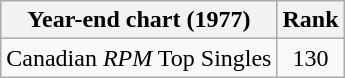<table class="wikitable">
<tr>
<th align="left">Year-end chart (1977)</th>
<th style="text-align:center;">Rank</th>
</tr>
<tr>
<td>Canadian <em>RPM</em> Top Singles</td>
<td style="text-align:center;">130</td>
</tr>
</table>
